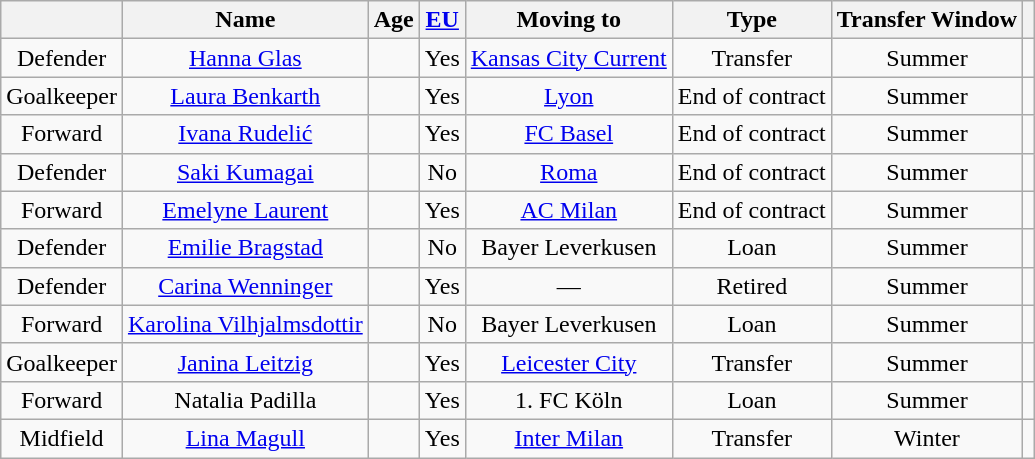<table class="wikitable" Style="text-align: center">
<tr>
<th></th>
<th>Name</th>
<th>Age</th>
<th><a href='#'>EU</a></th>
<th>Moving to</th>
<th>Type</th>
<th>Transfer Window</th>
<th></th>
</tr>
<tr>
<td>Defender</td>
<td><a href='#'>Hanna Glas</a></td>
<td></td>
<td>Yes</td>
<td><a href='#'>Kansas City Current</a></td>
<td>Transfer</td>
<td>Summer</td>
<td></td>
</tr>
<tr>
<td>Goalkeeper</td>
<td><a href='#'>Laura Benkarth</a></td>
<td></td>
<td>Yes</td>
<td><a href='#'>Lyon</a></td>
<td>End of contract</td>
<td>Summer</td>
<td></td>
</tr>
<tr>
<td>Forward</td>
<td><a href='#'>Ivana Rudelić</a></td>
<td></td>
<td>Yes</td>
<td><a href='#'>FC Basel</a></td>
<td>End of contract</td>
<td>Summer</td>
<td></td>
</tr>
<tr>
<td>Defender</td>
<td><a href='#'>Saki Kumagai</a></td>
<td></td>
<td>No</td>
<td><a href='#'>Roma</a></td>
<td>End of contract</td>
<td>Summer</td>
<td></td>
</tr>
<tr>
<td>Forward</td>
<td><a href='#'>Emelyne Laurent</a></td>
<td></td>
<td>Yes</td>
<td><a href='#'>AC Milan</a></td>
<td>End of contract</td>
<td>Summer</td>
<td></td>
</tr>
<tr>
<td>Defender</td>
<td><a href='#'>Emilie Bragstad</a></td>
<td></td>
<td>No</td>
<td>Bayer Leverkusen</td>
<td>Loan</td>
<td>Summer</td>
<td></td>
</tr>
<tr>
<td>Defender</td>
<td><a href='#'>Carina Wenninger</a></td>
<td></td>
<td>Yes</td>
<td>—</td>
<td>Retired</td>
<td>Summer</td>
<td></td>
</tr>
<tr>
<td>Forward</td>
<td><a href='#'>Karolina Vilhjalmsdottir</a></td>
<td></td>
<td>No</td>
<td>Bayer Leverkusen</td>
<td>Loan</td>
<td>Summer</td>
<td></td>
</tr>
<tr>
<td>Goalkeeper</td>
<td><a href='#'>Janina Leitzig</a></td>
<td></td>
<td>Yes</td>
<td><a href='#'>Leicester City</a></td>
<td>Transfer</td>
<td>Summer</td>
<td></td>
</tr>
<tr>
<td>Forward</td>
<td>Natalia Padilla</td>
<td></td>
<td>Yes</td>
<td>1. FC Köln</td>
<td>Loan</td>
<td>Summer</td>
<td></td>
</tr>
<tr>
<td>Midfield</td>
<td><a href='#'>Lina Magull</a></td>
<td></td>
<td>Yes</td>
<td><a href='#'>Inter Milan</a></td>
<td>Transfer</td>
<td>Winter</td>
<td></td>
</tr>
</table>
